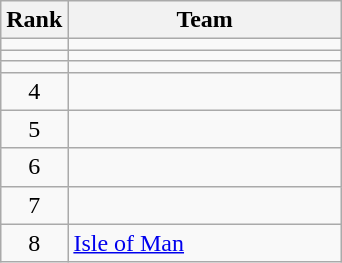<table class="wikitable" style="text-align:center;">
<tr>
<th>Rank</th>
<th width=175>Team</th>
</tr>
<tr>
<td></td>
<td align=left></td>
</tr>
<tr>
<td></td>
<td align=left></td>
</tr>
<tr>
<td></td>
<td align=left></td>
</tr>
<tr>
<td>4</td>
<td align=left></td>
</tr>
<tr>
<td>5</td>
<td align=left></td>
</tr>
<tr>
<td>6</td>
<td align=left></td>
</tr>
<tr>
<td>7</td>
<td align=left></td>
</tr>
<tr>
<td>8</td>
<td align=left> <a href='#'>Isle of Man</a></td>
</tr>
</table>
